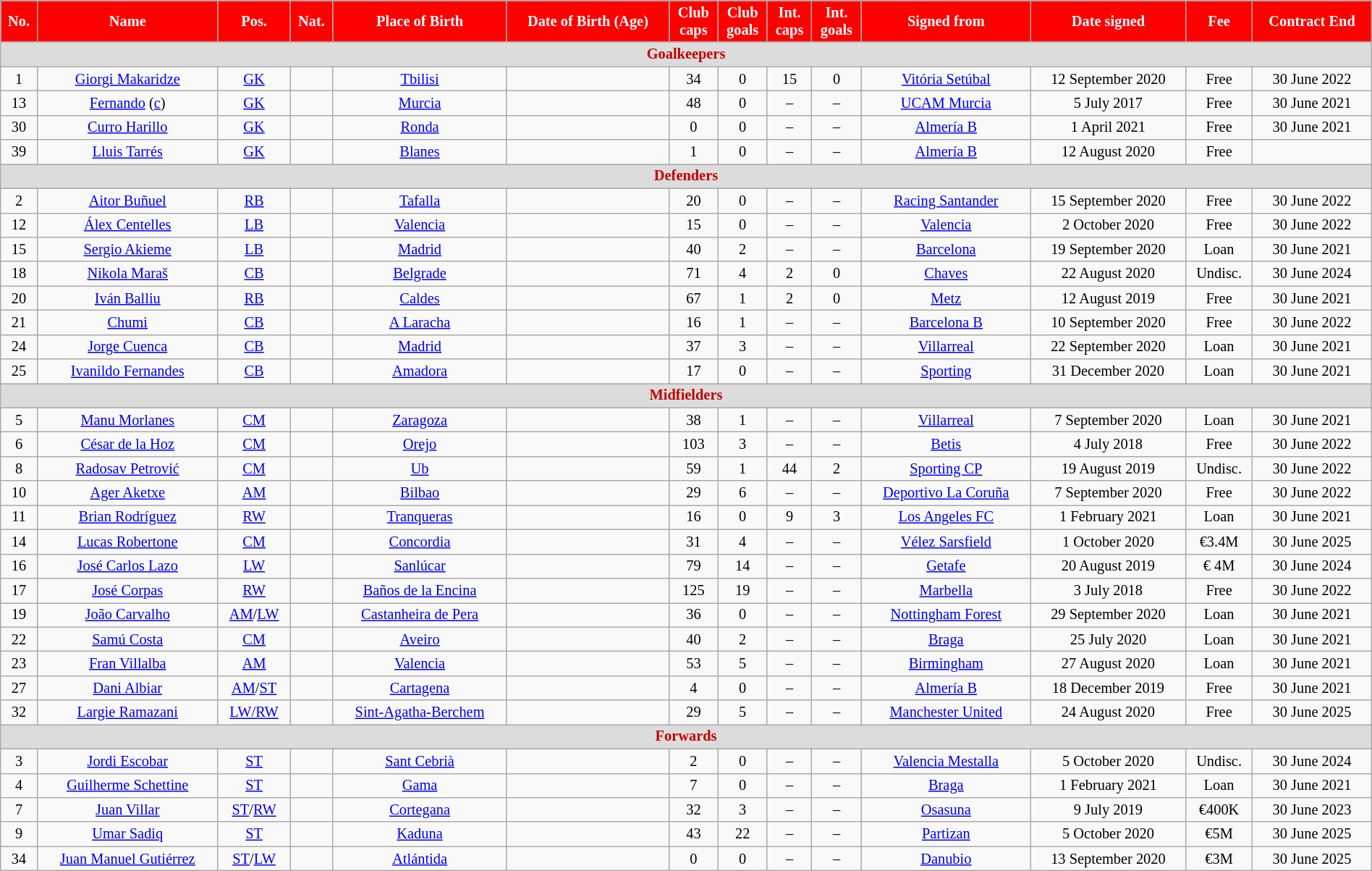<table class="wikitable" style="text-align:center; font-size:85%; width:100%;">
<tr>
<th style="background:#f00; color:#fff; text-align:center;">No.</th>
<th style="background:#f00; color:#fff; text-align:center;">Name</th>
<th style="background:#f00; color:#fff; text-align:center;">Pos.</th>
<th style="background:#f00; color:#fff; text-align:center;">Nat.</th>
<th style="background:#f00; color:#fff; text-align:center;">Place of Birth</th>
<th style="background:#f00; color:#fff; text-align:center;">Date of Birth (Age)</th>
<th style="background:#f00; color:#fff; text-align:center;">Club<br>caps</th>
<th style="background:#f00; color:#fff; text-align:center;">Club<br>goals</th>
<th style="background:#f00; color:#fff; text-align:center;">Int.<br>caps</th>
<th style="background:#f00; color:#fff; text-align:center;">Int.<br>goals</th>
<th style="background:#f00; color:#fff; text-align:center;">Signed from</th>
<th style="background:#f00; color:#fff; text-align:center;">Date signed</th>
<th style="background:#f00; color:#fff; text-align:center;">Fee</th>
<th style="background:#f00; color:#fff; text-align:center;">Contract End</th>
</tr>
<tr>
<th colspan="14" style="background:#dcdcdc; color:#C40000; text-align:center;">Goalkeepers</th>
</tr>
<tr>
<td>1</td>
<td><a href='#'>Giorgi Makaridze</a></td>
<td><a href='#'>GK</a></td>
<td></td>
<td><a href='#'>Tbilisi</a> </td>
<td></td>
<td>34</td>
<td>0</td>
<td>15</td>
<td>0</td>
<td><a href='#'>Vitória Setúbal</a> </td>
<td>12 September 2020</td>
<td>Free</td>
<td>30 June 2022</td>
</tr>
<tr>
<td>13</td>
<td><a href='#'>Fernando</a> (<a href='#'>c</a>)</td>
<td><a href='#'>GK</a></td>
<td> </td>
<td><a href='#'>Murcia</a></td>
<td></td>
<td>48</td>
<td>0</td>
<td>–</td>
<td>–</td>
<td><a href='#'>UCAM Murcia</a></td>
<td>5 July 2017</td>
<td>Free</td>
<td>30 June 2021<br>
</td>
</tr>
<tr>
<td>30</td>
<td><a href='#'>Curro Harillo</a></td>
<td><a href='#'>GK</a></td>
<td> </td>
<td><a href='#'>Ronda</a></td>
<td></td>
<td>0</td>
<td>0</td>
<td>–</td>
<td>–</td>
<td><a href='#'>Almería B</a></td>
<td>1 April 2021</td>
<td>Free</td>
<td>30 June 2021</td>
</tr>
<tr>
<td>39</td>
<td><a href='#'>Lluis Tarrés</a></td>
<td><a href='#'>GK</a></td>
<td> </td>
<td><a href='#'>Blanes</a></td>
<td></td>
<td>1</td>
<td>0</td>
<td>–</td>
<td>–</td>
<td><a href='#'>Almería B</a></td>
<td>12 August 2020</td>
<td>Free</td>
<td></td>
</tr>
<tr>
<th colspan="14" style="background:#dcdcdc; color:#C40000; text-align:center;">Defenders</th>
</tr>
<tr>
<td>2</td>
<td><a href='#'>Aitor Buñuel</a></td>
<td><a href='#'>RB</a></td>
<td> </td>
<td><a href='#'>Tafalla</a></td>
<td></td>
<td>20</td>
<td>0</td>
<td>–</td>
<td>–</td>
<td><a href='#'>Racing Santander</a></td>
<td>15 September 2020</td>
<td>Free</td>
<td>30 June 2022<br>

</td>
</tr>
<tr>
<td>12</td>
<td><a href='#'>Álex Centelles</a></td>
<td><a href='#'>LB</a></td>
<td> </td>
<td><a href='#'>Valencia</a></td>
<td></td>
<td>15</td>
<td>0</td>
<td>–</td>
<td>–</td>
<td><a href='#'>Valencia</a></td>
<td>2 October 2020</td>
<td>Free</td>
<td>30 June 2022<br></td>
</tr>
<tr>
<td>15</td>
<td><a href='#'>Sergio Akieme</a></td>
<td><a href='#'>LB</a></td>
<td></td>
<td><a href='#'>Madrid</a> </td>
<td></td>
<td>40</td>
<td>2</td>
<td>–</td>
<td>–</td>
<td><a href='#'>Barcelona</a></td>
<td>19 September 2020</td>
<td>Loan</td>
<td>30 June 2021</td>
</tr>
<tr>
<td>18</td>
<td><a href='#'>Nikola Maraš</a></td>
<td><a href='#'>CB</a></td>
<td></td>
<td><a href='#'>Belgrade</a> </td>
<td></td>
<td>71</td>
<td>4</td>
<td>2</td>
<td>0</td>
<td><a href='#'>Chaves</a> </td>
<td>22 August 2020</td>
<td>Undisc.</td>
<td>30 June 2024</td>
</tr>
<tr>
<td>20</td>
<td><a href='#'>Iván Balliu</a></td>
<td><a href='#'>RB</a></td>
<td></td>
<td><a href='#'>Caldes</a> </td>
<td></td>
<td>67</td>
<td>1</td>
<td>2</td>
<td>0</td>
<td><a href='#'>Metz</a> </td>
<td>12 August 2019</td>
<td>Free</td>
<td>30 June 2021</td>
</tr>
<tr>
<td>21</td>
<td><a href='#'>Chumi</a></td>
<td><a href='#'>CB</a></td>
<td> </td>
<td><a href='#'>A Laracha</a></td>
<td></td>
<td>16</td>
<td>1</td>
<td>–</td>
<td>–</td>
<td><a href='#'>Barcelona B</a></td>
<td>10 September 2020</td>
<td>Free</td>
<td>30 June 2022</td>
</tr>
<tr>
<td>24</td>
<td><a href='#'>Jorge Cuenca</a></td>
<td><a href='#'>CB</a></td>
<td> </td>
<td><a href='#'>Madrid</a></td>
<td></td>
<td>37</td>
<td>3</td>
<td>–</td>
<td>–</td>
<td><a href='#'>Villarreal</a></td>
<td>22 September 2020</td>
<td>Loan</td>
<td>30 June 2021</td>
</tr>
<tr>
<td>25</td>
<td><a href='#'>Ivanildo Fernandes</a></td>
<td><a href='#'>CB</a></td>
<td></td>
<td><a href='#'>Amadora</a></td>
<td></td>
<td>17</td>
<td>0</td>
<td>–</td>
<td>–</td>
<td><a href='#'>Sporting</a> </td>
<td>31 December 2020</td>
<td>Loan</td>
<td>30 June 2021</td>
</tr>
<tr>
<th colspan="14" style="background:#dcdcdc; color:#C40000; text-align:center;">Midfielders</th>
</tr>
<tr>
<td>5</td>
<td><a href='#'>Manu Morlanes</a></td>
<td><a href='#'>CM</a></td>
<td> </td>
<td><a href='#'>Zaragoza</a></td>
<td></td>
<td>38</td>
<td>1</td>
<td>–</td>
<td>–</td>
<td><a href='#'>Villarreal</a></td>
<td>7 September 2020</td>
<td>Loan</td>
<td>30 June 2021<br></td>
</tr>
<tr>
<td>6</td>
<td><a href='#'>César de la Hoz</a></td>
<td><a href='#'>CM</a></td>
<td> </td>
<td><a href='#'>Orejo</a></td>
<td></td>
<td>103</td>
<td>3</td>
<td>–</td>
<td>–</td>
<td><a href='#'>Betis</a></td>
<td>4 July 2018</td>
<td>Free</td>
<td>30 June 2022</td>
</tr>
<tr>
<td>8</td>
<td><a href='#'>Radosav Petrović</a></td>
<td><a href='#'>CM</a></td>
<td></td>
<td><a href='#'>Ub</a> </td>
<td></td>
<td>59</td>
<td>1</td>
<td>44</td>
<td>2</td>
<td><a href='#'>Sporting CP</a> </td>
<td>19 August 2019</td>
<td>Undisc.</td>
<td>30 June 2022</td>
</tr>
<tr>
<td>10</td>
<td><a href='#'>Ager Aketxe</a></td>
<td><a href='#'>AM</a></td>
<td> </td>
<td><a href='#'>Bilbao</a></td>
<td></td>
<td>29</td>
<td>6</td>
<td>–</td>
<td>–</td>
<td><a href='#'>Deportivo La Coruña</a></td>
<td>7 September 2020</td>
<td>Free</td>
<td>30 June 2022</td>
</tr>
<tr>
<td>11</td>
<td><a href='#'>Brian Rodríguez</a></td>
<td><a href='#'>RW</a></td>
<td></td>
<td><a href='#'>Tranqueras</a></td>
<td></td>
<td>16</td>
<td>0</td>
<td>9</td>
<td>3</td>
<td><a href='#'>Los Angeles FC</a> </td>
<td>1 February 2021</td>
<td>Loan</td>
<td>30 June 2021<br></td>
</tr>
<tr>
<td>14</td>
<td><a href='#'>Lucas Robertone</a></td>
<td><a href='#'>CM</a></td>
<td></td>
<td><a href='#'>Concordia</a></td>
<td></td>
<td>31</td>
<td>4</td>
<td>–</td>
<td>–</td>
<td><a href='#'>Vélez Sarsfield</a> </td>
<td>1 October 2020</td>
<td>€3.4M</td>
<td>30 June 2025</td>
</tr>
<tr>
<td>16</td>
<td><a href='#'>José Carlos Lazo</a></td>
<td><a href='#'>LW</a></td>
<td> </td>
<td><a href='#'>Sanlúcar</a></td>
<td></td>
<td>79</td>
<td>14</td>
<td>–</td>
<td>–</td>
<td><a href='#'>Getafe</a></td>
<td>20 August 2019</td>
<td>€ 4M</td>
<td>30 June 2024</td>
</tr>
<tr>
<td>17</td>
<td><a href='#'>José Corpas</a></td>
<td><a href='#'>RW</a></td>
<td> </td>
<td><a href='#'>Baños de la Encina</a></td>
<td></td>
<td>125</td>
<td>19</td>
<td>–</td>
<td>–</td>
<td><a href='#'>Marbella</a></td>
<td>3 July 2018</td>
<td>Free</td>
<td>30 June 2022</td>
</tr>
<tr>
<td>19</td>
<td><a href='#'>João Carvalho</a></td>
<td><a href='#'>AM</a>/<a href='#'>LW</a></td>
<td></td>
<td><a href='#'>Castanheira de Pera</a></td>
<td></td>
<td>36</td>
<td>0</td>
<td>–</td>
<td>–</td>
<td><a href='#'>Nottingham Forest</a> </td>
<td>29 September 2020</td>
<td>Loan</td>
<td>30 June 2021</td>
</tr>
<tr>
<td>22</td>
<td><a href='#'>Samú Costa</a></td>
<td><a href='#'>CM</a></td>
<td></td>
<td><a href='#'>Aveiro</a></td>
<td></td>
<td>40</td>
<td>2</td>
<td>–</td>
<td>–</td>
<td><a href='#'>Braga</a> </td>
<td>25 July 2020</td>
<td>Loan</td>
<td>30 June 2021</td>
</tr>
<tr>
<td>23</td>
<td><a href='#'>Fran Villalba</a></td>
<td><a href='#'>AM</a></td>
<td> </td>
<td><a href='#'>Valencia</a></td>
<td></td>
<td>53</td>
<td>5</td>
<td>–</td>
<td>–</td>
<td><a href='#'>Birmingham</a> </td>
<td>27 August 2020</td>
<td>Loan</td>
<td>30 June 2021<br>
</td>
</tr>
<tr>
<td>27</td>
<td><a href='#'>Dani Albiar</a></td>
<td><a href='#'>AM</a>/<a href='#'>ST</a></td>
<td> </td>
<td><a href='#'>Cartagena</a></td>
<td></td>
<td>4</td>
<td>0</td>
<td>–</td>
<td>–</td>
<td><a href='#'>Almería B</a></td>
<td>18 December 2019</td>
<td>Free</td>
<td>30 June 2021<br></td>
</tr>
<tr>
<td>32</td>
<td><a href='#'>Largie Ramazani</a></td>
<td><a href='#'>LW/RW</a></td>
<td></td>
<td><a href='#'>Sint-Agatha-Berchem</a></td>
<td></td>
<td>29</td>
<td>5</td>
<td>–</td>
<td>–</td>
<td><a href='#'>Manchester United</a> </td>
<td>24 August 2020</td>
<td>Free</td>
<td>30 June 2025</td>
</tr>
<tr>
<th colspan="14" style="background:#dcdcdc; color:#C40000; text-align=center;">Forwards</th>
</tr>
<tr>
<td>3</td>
<td><a href='#'>Jordi Escobar</a></td>
<td><a href='#'>ST</a></td>
<td> </td>
<td><a href='#'>Sant Cebrià</a></td>
<td></td>
<td>2</td>
<td>0</td>
<td>–</td>
<td>–</td>
<td><a href='#'>Valencia Mestalla</a></td>
<td>5 October 2020</td>
<td>Undisc.</td>
<td>30 June 2024</td>
</tr>
<tr>
<td>4</td>
<td><a href='#'>Guilherme Schettine</a></td>
<td><a href='#'>ST</a></td>
<td></td>
<td><a href='#'>Gama</a></td>
<td></td>
<td>7</td>
<td>0</td>
<td>–</td>
<td>–</td>
<td><a href='#'>Braga</a> </td>
<td>1 February 2021</td>
<td>Loan</td>
<td>30 June 2021</td>
</tr>
<tr>
<td>7</td>
<td><a href='#'>Juan Villar</a></td>
<td><a href='#'>ST</a>/<a href='#'>RW</a></td>
<td> </td>
<td><a href='#'>Cortegana</a></td>
<td></td>
<td>32</td>
<td>3</td>
<td>–</td>
<td>–</td>
<td><a href='#'>Osasuna</a></td>
<td>9 July 2019</td>
<td>€400K</td>
<td>30 June 2023</td>
</tr>
<tr>
<td>9</td>
<td><a href='#'>Umar Sadiq</a></td>
<td><a href='#'>ST</a></td>
<td></td>
<td><a href='#'>Kaduna</a></td>
<td></td>
<td>43</td>
<td>22</td>
<td>–</td>
<td>–</td>
<td><a href='#'>Partizan</a> </td>
<td>5 October 2020</td>
<td>€5M</td>
<td>30 June 2025<br></td>
</tr>
<tr>
<td>34</td>
<td><a href='#'>Juan Manuel Gutiérrez</a></td>
<td><a href='#'>ST</a>/<a href='#'>LW</a></td>
<td></td>
<td><a href='#'>Atlántida</a></td>
<td></td>
<td>0</td>
<td>0</td>
<td>–</td>
<td>–</td>
<td><a href='#'>Danubio</a> </td>
<td>13 September 2020</td>
<td>€3M</td>
<td>30 June 2025</td>
</tr>
</table>
